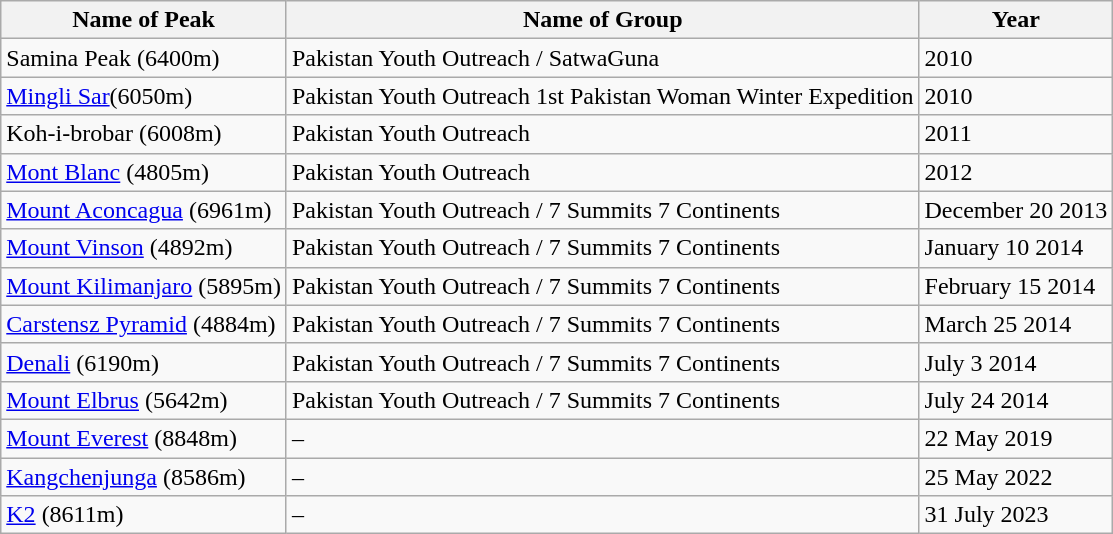<table class="wikitable">
<tr>
<th>Name of Peak</th>
<th>Name of Group</th>
<th>Year</th>
</tr>
<tr>
<td>Samina Peak (6400m)</td>
<td>Pakistan Youth Outreach / SatwaGuna</td>
<td>2010</td>
</tr>
<tr>
<td><a href='#'>Mingli Sar</a>(6050m)</td>
<td>Pakistan Youth Outreach 1st Pakistan Woman Winter Expedition</td>
<td>2010</td>
</tr>
<tr>
<td>Koh-i-brobar (6008m)</td>
<td>Pakistan Youth Outreach</td>
<td>2011</td>
</tr>
<tr>
<td><a href='#'>Mont Blanc</a> (4805m)</td>
<td>Pakistan Youth Outreach</td>
<td>2012</td>
</tr>
<tr>
<td><a href='#'>Mount Aconcagua</a> (6961m)</td>
<td>Pakistan Youth Outreach / 7 Summits 7 Continents</td>
<td>December 20 2013</td>
</tr>
<tr>
<td><a href='#'>Mount Vinson</a> (4892m)</td>
<td>Pakistan Youth Outreach / 7 Summits 7 Continents</td>
<td>January 10 2014</td>
</tr>
<tr>
<td><a href='#'>Mount Kilimanjaro</a> (5895m)</td>
<td>Pakistan Youth Outreach / 7 Summits 7 Continents</td>
<td>February 15 2014</td>
</tr>
<tr>
<td><a href='#'>Carstensz Pyramid</a> (4884m)</td>
<td>Pakistan Youth Outreach / 7 Summits 7 Continents</td>
<td>March 25 2014</td>
</tr>
<tr>
<td><a href='#'>Denali</a> (6190m)</td>
<td>Pakistan Youth Outreach / 7 Summits 7 Continents</td>
<td>July 3 2014</td>
</tr>
<tr>
<td><a href='#'>Mount Elbrus</a> (5642m)</td>
<td>Pakistan Youth Outreach / 7 Summits 7 Continents</td>
<td>July 24 2014</td>
</tr>
<tr>
<td><a href='#'>Mount Everest</a> (8848m)</td>
<td>–</td>
<td>22 May 2019</td>
</tr>
<tr>
<td><a href='#'>Kangchenjunga</a> (8586m)</td>
<td>–</td>
<td>25 May 2022</td>
</tr>
<tr>
<td><a href='#'>K2</a> (8611m)</td>
<td>–</td>
<td>31 July 2023</td>
</tr>
</table>
